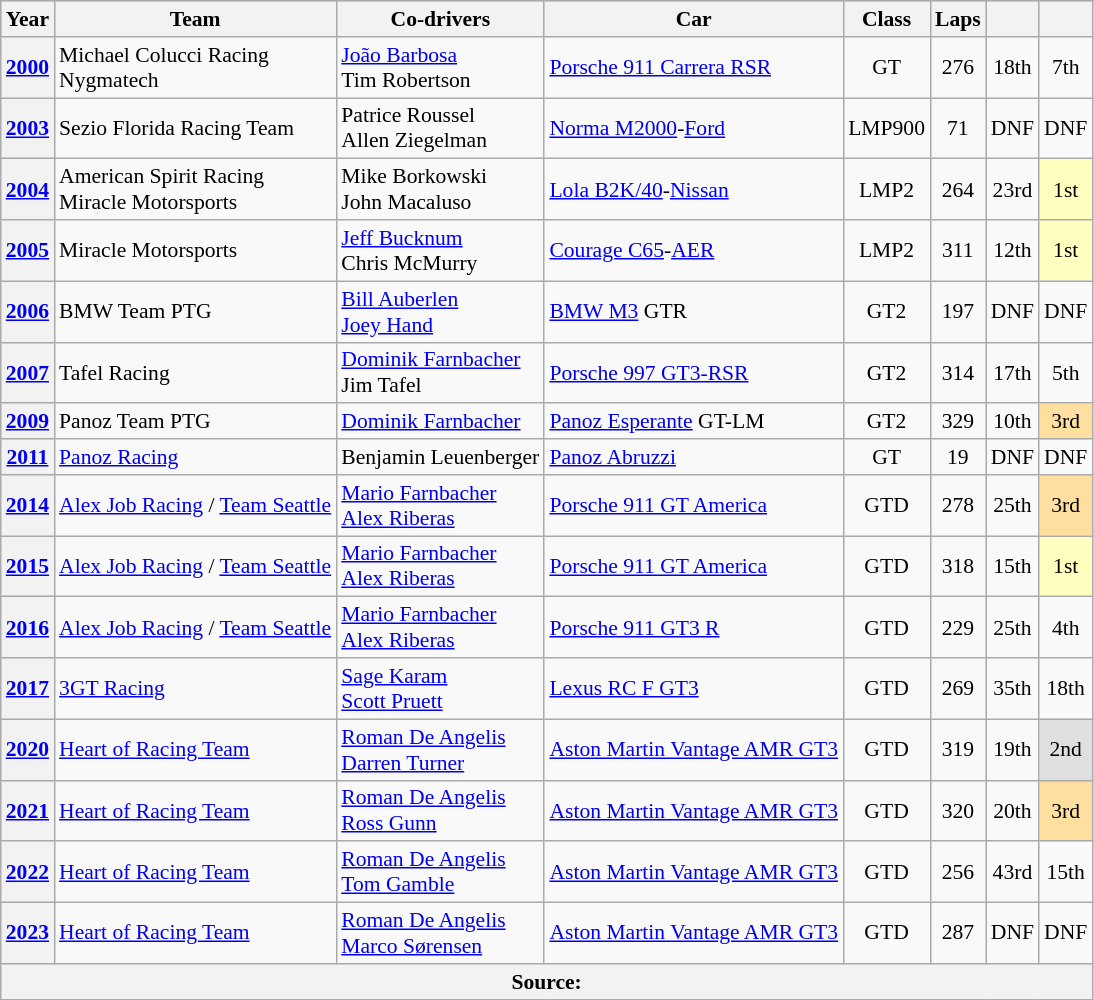<table class="wikitable" style="text-align:center; font-size:90%">
<tr style="background:#ABBBDD;">
<th>Year</th>
<th>Team</th>
<th>Co-drivers</th>
<th>Car</th>
<th>Class</th>
<th>Laps</th>
<th></th>
<th></th>
</tr>
<tr>
<th><a href='#'>2000</a></th>
<td align="left"> Michael Colucci Racing<br> Nygmatech</td>
<td align="left"> <a href='#'>João Barbosa</a><br> Tim Robertson</td>
<td align="left"><a href='#'>Porsche 911 Carrera RSR</a></td>
<td>GT</td>
<td>276</td>
<td>18th</td>
<td>7th</td>
</tr>
<tr>
<th><a href='#'>2003</a></th>
<td align="left"> Sezio Florida Racing Team</td>
<td align="left"> Patrice Roussel<br> Allen Ziegelman</td>
<td align="left"><a href='#'>Norma M2000</a>-<a href='#'>Ford</a></td>
<td>LMP900</td>
<td>71</td>
<td>DNF</td>
<td>DNF</td>
</tr>
<tr>
<th><a href='#'>2004</a></th>
<td align="left"> American Spirit Racing<br> Miracle Motorsports</td>
<td align="left"> Mike Borkowski<br> John Macaluso</td>
<td align="left"><a href='#'>Lola B2K/40</a>-<a href='#'>Nissan</a></td>
<td>LMP2</td>
<td>264</td>
<td>23rd</td>
<td style="background:#ffffbf;">1st</td>
</tr>
<tr>
<th><a href='#'>2005</a></th>
<td align="left"> Miracle Motorsports</td>
<td align="left"> <a href='#'>Jeff Bucknum</a><br> Chris McMurry</td>
<td align="left"><a href='#'>Courage C65</a>-<a href='#'>AER</a></td>
<td>LMP2</td>
<td>311</td>
<td>12th</td>
<td style="background:#ffffbf;">1st</td>
</tr>
<tr>
<th><a href='#'>2006</a></th>
<td align="left"> BMW Team PTG</td>
<td align="left"> <a href='#'>Bill Auberlen</a><br> <a href='#'>Joey Hand</a></td>
<td align="left"><a href='#'>BMW M3</a> GTR</td>
<td>GT2</td>
<td>197</td>
<td>DNF</td>
<td>DNF</td>
</tr>
<tr>
<th><a href='#'>2007</a></th>
<td align="left"> Tafel Racing</td>
<td align="left"> <a href='#'>Dominik Farnbacher</a><br> Jim Tafel</td>
<td align="left"><a href='#'>Porsche 997 GT3-RSR</a></td>
<td>GT2</td>
<td>314</td>
<td>17th</td>
<td>5th</td>
</tr>
<tr>
<th><a href='#'>2009</a></th>
<td align="left"> Panoz Team PTG</td>
<td align="left"> <a href='#'>Dominik Farnbacher</a></td>
<td align="left"><a href='#'>Panoz Esperante</a> GT-LM</td>
<td>GT2</td>
<td>329</td>
<td>10th</td>
<td style="background:#FFDF9F;">3rd</td>
</tr>
<tr>
<th><a href='#'>2011</a></th>
<td align="left"> <a href='#'>Panoz Racing</a></td>
<td align="left"> Benjamin Leuenberger</td>
<td align="left"><a href='#'>Panoz Abruzzi</a></td>
<td>GT</td>
<td>19</td>
<td>DNF</td>
<td>DNF</td>
</tr>
<tr>
<th><a href='#'>2014</a></th>
<td align="left"> <a href='#'>Alex Job Racing</a> / <a href='#'>Team Seattle</a></td>
<td align="left"> <a href='#'>Mario Farnbacher</a><br> <a href='#'>Alex Riberas</a></td>
<td align="left"><a href='#'>Porsche 911 GT America</a></td>
<td>GTD</td>
<td>278</td>
<td>25th</td>
<td style="background:#FFDF9F;">3rd</td>
</tr>
<tr>
<th><a href='#'>2015</a></th>
<td align="left"> <a href='#'>Alex Job Racing</a> / <a href='#'>Team Seattle</a></td>
<td align="left"> <a href='#'>Mario Farnbacher</a><br> <a href='#'>Alex Riberas</a></td>
<td align="left"><a href='#'>Porsche 911 GT America</a></td>
<td>GTD</td>
<td>318</td>
<td>15th</td>
<td style="background:#ffffbf;">1st</td>
</tr>
<tr>
<th><a href='#'>2016</a></th>
<td align="left"> <a href='#'>Alex Job Racing</a> / <a href='#'>Team Seattle</a></td>
<td align="left"> <a href='#'>Mario Farnbacher</a><br> <a href='#'>Alex Riberas</a></td>
<td align="left"><a href='#'>Porsche 911 GT3 R</a></td>
<td>GTD</td>
<td>229</td>
<td>25th</td>
<td>4th</td>
</tr>
<tr>
<th><a href='#'>2017</a></th>
<td align="left"> <a href='#'>3GT Racing</a></td>
<td align="left"> <a href='#'>Sage Karam</a><br> <a href='#'>Scott Pruett</a></td>
<td align="left"><a href='#'>Lexus RC F GT3</a></td>
<td>GTD</td>
<td>269</td>
<td>35th</td>
<td>18th</td>
</tr>
<tr>
<th><a href='#'>2020</a></th>
<td align="left"> <a href='#'>Heart of Racing Team</a></td>
<td align="left"> <a href='#'>Roman De Angelis</a><br> <a href='#'>Darren Turner</a></td>
<td align="left"><a href='#'>Aston Martin Vantage AMR GT3</a></td>
<td>GTD</td>
<td>319</td>
<td>19th</td>
<td style="background:#DFDFDF;">2nd</td>
</tr>
<tr>
<th><a href='#'>2021</a></th>
<td align="left"> <a href='#'>Heart of Racing Team</a></td>
<td align="left"> <a href='#'>Roman De Angelis</a><br> <a href='#'>Ross Gunn</a></td>
<td align="left"><a href='#'>Aston Martin Vantage AMR GT3</a></td>
<td>GTD</td>
<td>320</td>
<td>20th</td>
<td style="background:#FFDF9F;">3rd</td>
</tr>
<tr>
<th><a href='#'>2022</a></th>
<td align="left"> <a href='#'>Heart of Racing Team</a></td>
<td align="left"> <a href='#'>Roman De Angelis</a><br> <a href='#'>Tom Gamble</a></td>
<td align="left"><a href='#'>Aston Martin Vantage AMR GT3</a></td>
<td>GTD</td>
<td>256</td>
<td>43rd</td>
<td>15th</td>
</tr>
<tr>
<th><a href='#'>2023</a></th>
<td align="left"> <a href='#'>Heart of Racing Team</a></td>
<td align="left"> <a href='#'>Roman De Angelis</a><br> <a href='#'>Marco Sørensen</a></td>
<td align="left"><a href='#'>Aston Martin Vantage AMR GT3</a></td>
<td>GTD</td>
<td>287</td>
<td>DNF</td>
<td>DNF</td>
</tr>
<tr>
<th colspan="8">Source:</th>
</tr>
</table>
